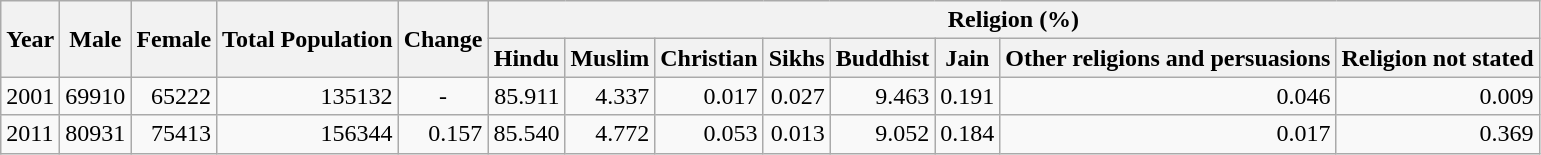<table class="wikitable">
<tr>
<th rowspan="2">Year</th>
<th rowspan="2">Male</th>
<th rowspan="2">Female</th>
<th rowspan="2">Total Population</th>
<th rowspan="2">Change</th>
<th colspan="8">Religion (%)</th>
</tr>
<tr>
<th>Hindu</th>
<th>Muslim</th>
<th>Christian</th>
<th>Sikhs</th>
<th>Buddhist</th>
<th>Jain</th>
<th>Other religions and persuasions</th>
<th>Religion not stated</th>
</tr>
<tr>
<td>2001</td>
<td style="text-align:right;">69910</td>
<td style="text-align:right;">65222</td>
<td style="text-align:right;">135132</td>
<td style="text-align:center;">-</td>
<td style="text-align:right;">85.911</td>
<td style="text-align:right;">4.337</td>
<td style="text-align:right;">0.017</td>
<td style="text-align:right;">0.027</td>
<td style="text-align:right;">9.463</td>
<td style="text-align:right;">0.191</td>
<td style="text-align:right;">0.046</td>
<td style="text-align:right;">0.009</td>
</tr>
<tr>
<td>2011</td>
<td style="text-align:right;">80931</td>
<td style="text-align:right;">75413</td>
<td style="text-align:right;">156344</td>
<td style="text-align:right;">0.157</td>
<td style="text-align:right;">85.540</td>
<td style="text-align:right;">4.772</td>
<td style="text-align:right;">0.053</td>
<td style="text-align:right;">0.013</td>
<td style="text-align:right;">9.052</td>
<td style="text-align:right;">0.184</td>
<td style="text-align:right;">0.017</td>
<td style="text-align:right;">0.369</td>
</tr>
</table>
